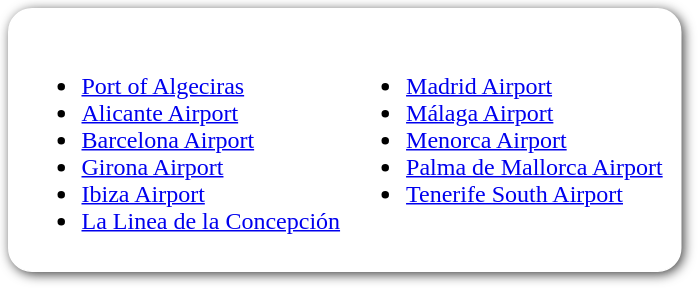<table style=" border-radius:1em; box-shadow: 0.1em 0.1em 0.5em rgba(0,0,0,0.75);; background-color: white; border: 1px solid white; padding: 5px;">
<tr style="vertical-align:top;">
<td><br><ul><li><a href='#'>Port of Algeciras</a></li><li><a href='#'>Alicante Airport</a></li><li><a href='#'>Barcelona Airport</a></li><li><a href='#'>Girona Airport</a></li><li><a href='#'>Ibiza Airport</a></li><li><a href='#'>La Linea de la Concepción</a></li></ul></td>
<td valign=top><br><ul><li><a href='#'>Madrid Airport</a></li><li><a href='#'>Málaga Airport</a></li><li><a href='#'>Menorca Airport</a></li><li><a href='#'>Palma de Mallorca Airport</a></li><li><a href='#'>Tenerife South Airport</a></li></ul></td>
<td></td>
</tr>
</table>
